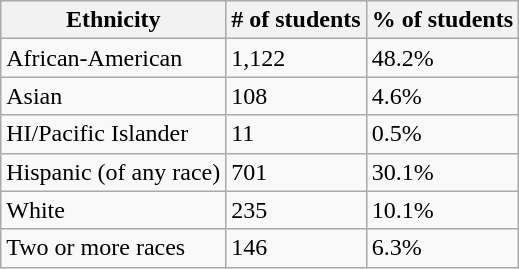<table class="wikitable sortable">
<tr>
<th>Ethnicity</th>
<th># of students</th>
<th>% of students</th>
</tr>
<tr>
<td>African-American</td>
<td>1,122</td>
<td>48.2%</td>
</tr>
<tr>
<td>Asian</td>
<td>108</td>
<td>4.6%</td>
</tr>
<tr>
<td>HI/Pacific Islander</td>
<td>11</td>
<td>0.5%</td>
</tr>
<tr>
<td>Hispanic (of any race)</td>
<td>701</td>
<td>30.1%</td>
</tr>
<tr>
<td>White</td>
<td>235</td>
<td>10.1%</td>
</tr>
<tr>
<td>Two or more races</td>
<td>146</td>
<td>6.3%</td>
</tr>
</table>
